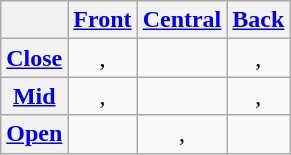<table class="wikitable" style="text-align:center">
<tr>
<th></th>
<th><a href='#'>Front</a></th>
<th><a href='#'>Central</a></th>
<th><a href='#'>Back</a></th>
</tr>
<tr>
<th><a href='#'>Close</a></th>
<td>, </td>
<td></td>
<td>, </td>
</tr>
<tr>
<th><a href='#'>Mid</a></th>
<td>, </td>
<td></td>
<td>, </td>
</tr>
<tr>
<th><a href='#'>Open</a></th>
<td></td>
<td>, </td>
<td></td>
</tr>
</table>
